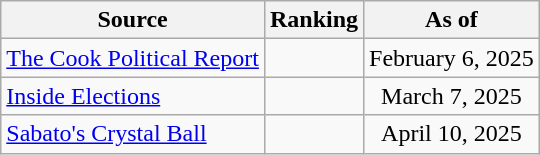<table class="wikitable" style="text-align:center">
<tr>
<th>Source</th>
<th>Ranking</th>
<th>As of</th>
</tr>
<tr>
<td align=left><a href='#'>The Cook Political Report</a></td>
<td></td>
<td>February 6, 2025</td>
</tr>
<tr>
<td align=left><a href='#'>Inside Elections</a></td>
<td></td>
<td>March 7, 2025</td>
</tr>
<tr>
<td align=left><a href='#'>Sabato's Crystal Ball</a></td>
<td></td>
<td>April 10, 2025</td>
</tr>
</table>
